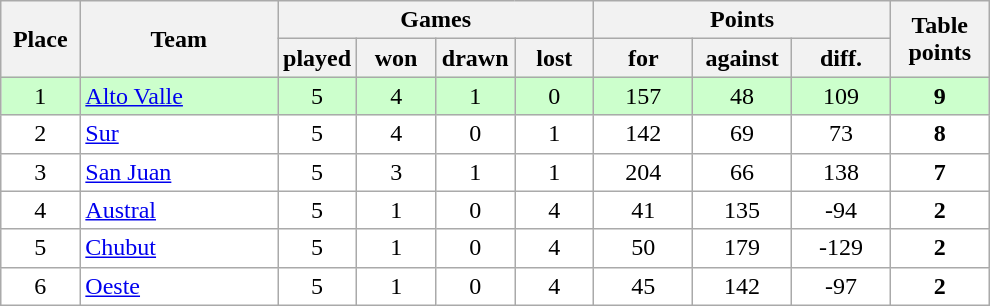<table class="wikitable">
<tr>
<th rowspan=2 width="8%">Place</th>
<th rowspan=2 width="20%">Team</th>
<th colspan=4 width="32%">Games</th>
<th colspan=3 width="30%">Points</th>
<th rowspan=2 width="10%">Table<br>points</th>
</tr>
<tr>
<th width="8%">played</th>
<th width="8%">won</th>
<th width="8%">drawn</th>
<th width="8%">lost</th>
<th width="10%">for</th>
<th width="10%">against</th>
<th width="10%">diff.</th>
</tr>
<tr align=center style="background: #ccffcc;">
<td>1</td>
<td align=left><a href='#'>Alto Valle</a></td>
<td>5</td>
<td>4</td>
<td>1</td>
<td>0</td>
<td>157</td>
<td>48</td>
<td>109</td>
<td><strong>9</strong></td>
</tr>
<tr align=center style="background: #ffffff;">
<td>2</td>
<td align=left><a href='#'>Sur</a></td>
<td>5</td>
<td>4</td>
<td>0</td>
<td>1</td>
<td>142</td>
<td>69</td>
<td>73</td>
<td><strong>8</strong></td>
</tr>
<tr align=center style="background: #ffffff;">
<td>3</td>
<td align=left><a href='#'>San Juan</a></td>
<td>5</td>
<td>3</td>
<td>1</td>
<td>1</td>
<td>204</td>
<td>66</td>
<td>138</td>
<td><strong>7</strong></td>
</tr>
<tr align=center style="background: #ffffff;">
<td>4</td>
<td align=left><a href='#'>Austral</a></td>
<td>5</td>
<td>1</td>
<td>0</td>
<td>4</td>
<td>41</td>
<td>135</td>
<td>-94</td>
<td><strong>2</strong></td>
</tr>
<tr align=center style="background: #ffffff;">
<td>5</td>
<td align=left><a href='#'>Chubut</a></td>
<td>5</td>
<td>1</td>
<td>0</td>
<td>4</td>
<td>50</td>
<td>179</td>
<td>-129</td>
<td><strong>2</strong></td>
</tr>
<tr align=center style="background: #ffffff;">
<td>6</td>
<td align=left><a href='#'>Oeste</a></td>
<td>5</td>
<td>1</td>
<td>0</td>
<td>4</td>
<td>45</td>
<td>142</td>
<td>-97</td>
<td><strong>2</strong></td>
</tr>
</table>
